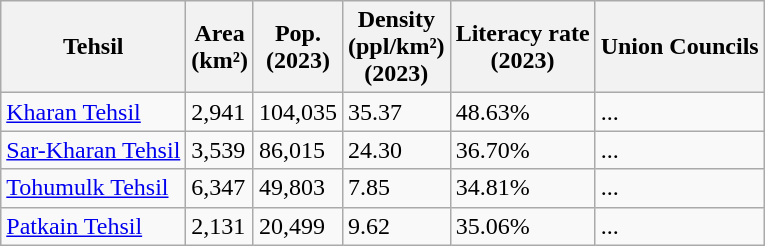<table class="wikitable sortable static-row-numbers static-row-header-hash">
<tr>
<th>Tehsil</th>
<th>Area<br>(km²)</th>
<th>Pop.<br>(2023)</th>
<th>Density<br>(ppl/km²)<br>(2023)</th>
<th>Literacy rate<br>(2023)</th>
<th>Union Councils</th>
</tr>
<tr>
<td><a href='#'>Kharan Tehsil</a></td>
<td>2,941</td>
<td>104,035</td>
<td>35.37</td>
<td>48.63%</td>
<td>...</td>
</tr>
<tr>
<td><a href='#'>Sar-Kharan Tehsil</a></td>
<td>3,539</td>
<td>86,015</td>
<td>24.30</td>
<td>36.70%</td>
<td>...</td>
</tr>
<tr>
<td><a href='#'>Tohumulk Tehsil</a></td>
<td>6,347</td>
<td>49,803</td>
<td>7.85</td>
<td>34.81%</td>
<td>...</td>
</tr>
<tr>
<td><a href='#'>Patkain Tehsil</a></td>
<td>2,131</td>
<td>20,499</td>
<td>9.62</td>
<td>35.06%</td>
<td>...</td>
</tr>
</table>
